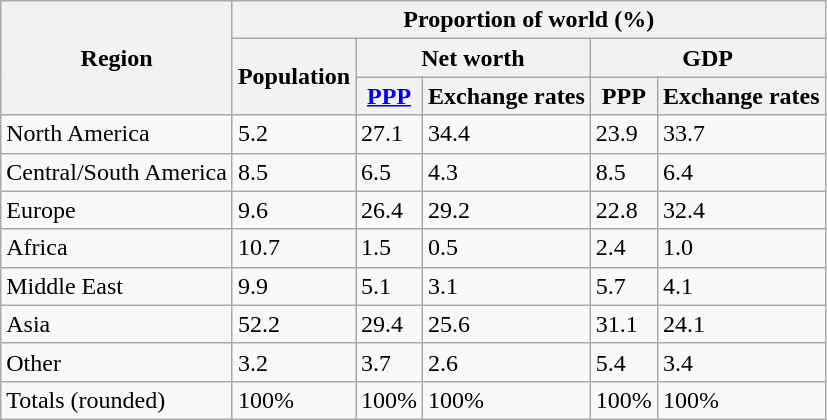<table class="wikitable">
<tr>
<th rowspan=3>Region</th>
<th colspan=5>Proportion of world (%)</th>
</tr>
<tr>
<th rowspan=2>Population</th>
<th colspan=2>Net worth</th>
<th colspan=2>GDP</th>
</tr>
<tr>
<th><a href='#'>PPP</a></th>
<th>Exchange rates</th>
<th>PPP</th>
<th>Exchange rates</th>
</tr>
<tr>
<td>North America</td>
<td>5.2</td>
<td>27.1</td>
<td>34.4</td>
<td>23.9</td>
<td>33.7</td>
</tr>
<tr>
<td>Central/South America</td>
<td>8.5</td>
<td>6.5</td>
<td>4.3</td>
<td>8.5</td>
<td>6.4</td>
</tr>
<tr>
<td>Europe</td>
<td>9.6</td>
<td>26.4</td>
<td>29.2</td>
<td>22.8</td>
<td>32.4</td>
</tr>
<tr>
<td>Africa</td>
<td>10.7</td>
<td>1.5</td>
<td>0.5</td>
<td>2.4</td>
<td>1.0</td>
</tr>
<tr>
<td>Middle East</td>
<td>9.9</td>
<td>5.1</td>
<td>3.1</td>
<td>5.7</td>
<td>4.1</td>
</tr>
<tr>
<td>Asia</td>
<td>52.2</td>
<td>29.4</td>
<td>25.6</td>
<td>31.1</td>
<td>24.1</td>
</tr>
<tr>
<td>Other</td>
<td>3.2</td>
<td>3.7</td>
<td>2.6</td>
<td>5.4</td>
<td>3.4</td>
</tr>
<tr>
<td>Totals (rounded)</td>
<td>100%</td>
<td>100%</td>
<td>100%</td>
<td>100%</td>
<td>100%</td>
</tr>
</table>
